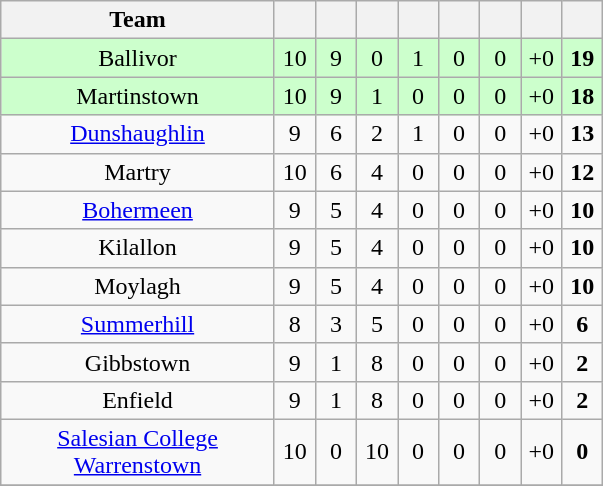<table class="wikitable" style="text-align:center">
<tr>
<th width="175">Team</th>
<th width="20"></th>
<th width="20"></th>
<th width="20"></th>
<th width="20"></th>
<th width="20"></th>
<th width="20"></th>
<th width="20"></th>
<th width="20"></th>
</tr>
<tr style="background:#cfc;">
<td>Ballivor</td>
<td>10</td>
<td>9</td>
<td>0</td>
<td>1</td>
<td>0</td>
<td>0</td>
<td>+0</td>
<td><strong>19</strong></td>
</tr>
<tr style="background:#cfc;">
<td>Martinstown</td>
<td>10</td>
<td>9</td>
<td>1</td>
<td>0</td>
<td>0</td>
<td>0</td>
<td>+0</td>
<td><strong>18</strong></td>
</tr>
<tr>
<td><a href='#'>Dunshaughlin</a></td>
<td>9</td>
<td>6</td>
<td>2</td>
<td>1</td>
<td>0</td>
<td>0</td>
<td>+0</td>
<td><strong>13</strong></td>
</tr>
<tr>
<td>Martry</td>
<td>10</td>
<td>6</td>
<td>4</td>
<td>0</td>
<td>0</td>
<td>0</td>
<td>+0</td>
<td><strong>12</strong></td>
</tr>
<tr>
<td><a href='#'>Bohermeen</a></td>
<td>9</td>
<td>5</td>
<td>4</td>
<td>0</td>
<td>0</td>
<td>0</td>
<td>+0</td>
<td><strong>10</strong></td>
</tr>
<tr>
<td>Kilallon</td>
<td>9</td>
<td>5</td>
<td>4</td>
<td>0</td>
<td>0</td>
<td>0</td>
<td>+0</td>
<td><strong>10</strong></td>
</tr>
<tr>
<td>Moylagh</td>
<td>9</td>
<td>5</td>
<td>4</td>
<td>0</td>
<td>0</td>
<td>0</td>
<td>+0</td>
<td><strong>10</strong></td>
</tr>
<tr>
<td><a href='#'>Summerhill</a></td>
<td>8</td>
<td>3</td>
<td>5</td>
<td>0</td>
<td>0</td>
<td>0</td>
<td>+0</td>
<td><strong>6</strong></td>
</tr>
<tr>
<td>Gibbstown</td>
<td>9</td>
<td>1</td>
<td>8</td>
<td>0</td>
<td>0</td>
<td>0</td>
<td>+0</td>
<td><strong>2</strong></td>
</tr>
<tr>
<td>Enfield</td>
<td>9</td>
<td>1</td>
<td>8</td>
<td>0</td>
<td>0</td>
<td>0</td>
<td>+0</td>
<td><strong>2</strong></td>
</tr>
<tr>
<td><a href='#'>Salesian College Warrenstown</a></td>
<td>10</td>
<td>0</td>
<td>10</td>
<td>0</td>
<td>0</td>
<td>0</td>
<td>+0</td>
<td><strong>0</strong></td>
</tr>
<tr>
</tr>
</table>
